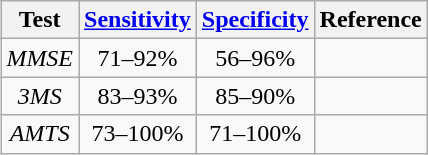<table align="right" border="2"| class="wikitable" style="text-align:center; margin-left:15px">
<tr>
<th>Test</th>
<th><a href='#'>Sensitivity</a></th>
<th><a href='#'>Specificity</a></th>
<th>Reference</th>
</tr>
<tr>
<td><em>MMSE</em></td>
<td>71–92%</td>
<td>56–96%</td>
<td></td>
</tr>
<tr>
<td><em>3MS</em></td>
<td>83–93%</td>
<td>85–90%</td>
<td></td>
</tr>
<tr>
<td><em>AMTS</em></td>
<td>73–100%</td>
<td>71–100%</td>
<td></td>
</tr>
</table>
